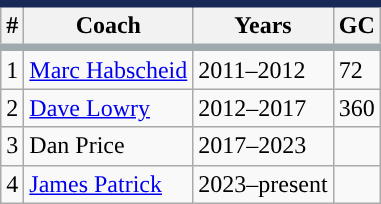<table class="wikitable">
<tr style="border-top:#182957 5px solid; border-bottom:#A0A9AD 5px solid;">
<th>#</th>
<th>Coach</th>
<th>Years</th>
<th>GC</th>
</tr>
<tr>
<td>1</td>
<td><a href='#'>Marc Habscheid</a></td>
<td>2011–2012</td>
<td>72</td>
</tr>
<tr>
<td>2</td>
<td><a href='#'>Dave Lowry</a></td>
<td>2012–2017</td>
<td>360</td>
</tr>
<tr>
<td>3</td>
<td>Dan Price</td>
<td>2017–2023</td>
<td></td>
</tr>
<tr>
<td>4</td>
<td><a href='#'>James Patrick</a></td>
<td>2023–present</td>
<td></td>
</tr>
</table>
